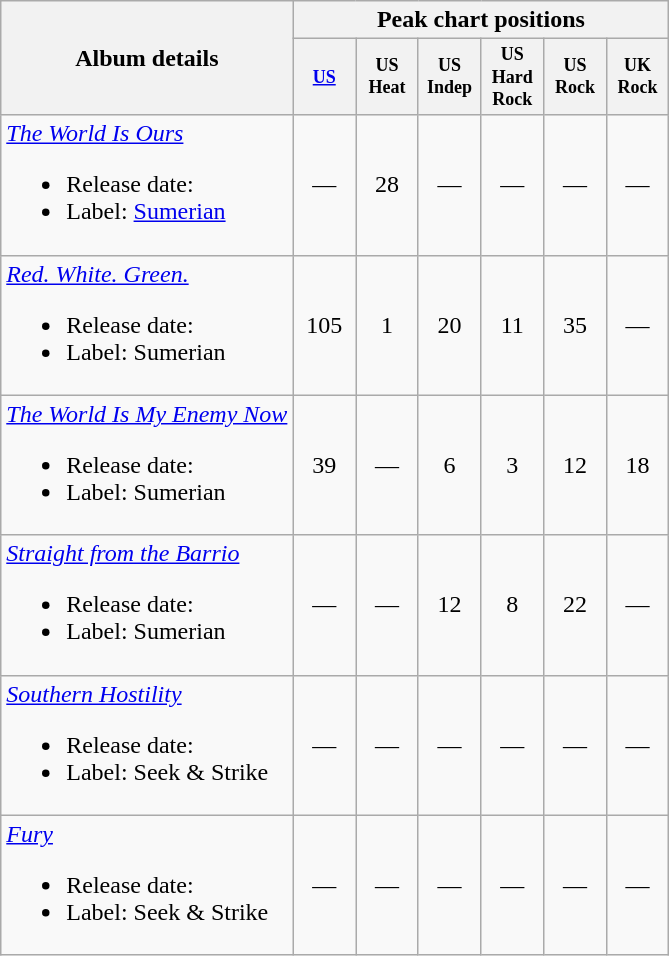<table class="wikitable" style="text-align:center;">
<tr>
<th rowspan="2">Album details</th>
<th colspan="6">Peak chart positions</th>
</tr>
<tr>
<th style="width:3em;font-size:75%"><a href='#'>US</a></th>
<th style="width:3em;font-size:75%">US Heat</th>
<th style="width:3em;font-size:75%">US Indep</th>
<th style="width:3em;font-size:75%">US Hard Rock</th>
<th style="width:3em;font-size:75%">US Rock</th>
<th style="width:3em;font-size:75%">UK Rock</th>
</tr>
<tr>
<td align=left><em><a href='#'>The World Is Ours</a></em><br><ul><li>Release date: </li><li>Label: <a href='#'>Sumerian</a></li></ul></td>
<td>—</td>
<td>28</td>
<td>—</td>
<td>—</td>
<td>—</td>
<td>—</td>
</tr>
<tr>
<td align=left><em><a href='#'>Red. White. Green.</a></em><br><ul><li>Release date: </li><li>Label: Sumerian</li></ul></td>
<td>105</td>
<td>1</td>
<td>20</td>
<td>11</td>
<td>35</td>
<td>—</td>
</tr>
<tr>
<td align=left><em><a href='#'>The World Is My Enemy Now</a></em><br><ul><li>Release date: </li><li>Label: Sumerian</li></ul></td>
<td>39</td>
<td>—</td>
<td>6</td>
<td>3</td>
<td>12</td>
<td>18</td>
</tr>
<tr>
<td align=left><em><a href='#'>Straight from the Barrio</a></em><br><ul><li>Release date: </li><li>Label: Sumerian</li></ul></td>
<td>—</td>
<td>—</td>
<td>12</td>
<td>8</td>
<td>22</td>
<td>—</td>
</tr>
<tr>
<td align=left><em><a href='#'>Southern Hostility</a></em><br><ul><li>Release date: </li><li>Label: Seek & Strike</li></ul></td>
<td>—</td>
<td>—</td>
<td>—</td>
<td>—</td>
<td>—</td>
<td>—</td>
</tr>
<tr>
<td align=left><em><a href='#'>Fury</a></em><br><ul><li>Release date: </li><li>Label: Seek & Strike</li></ul></td>
<td>—</td>
<td>—</td>
<td>—</td>
<td>—</td>
<td>—</td>
<td>—</td>
</tr>
</table>
